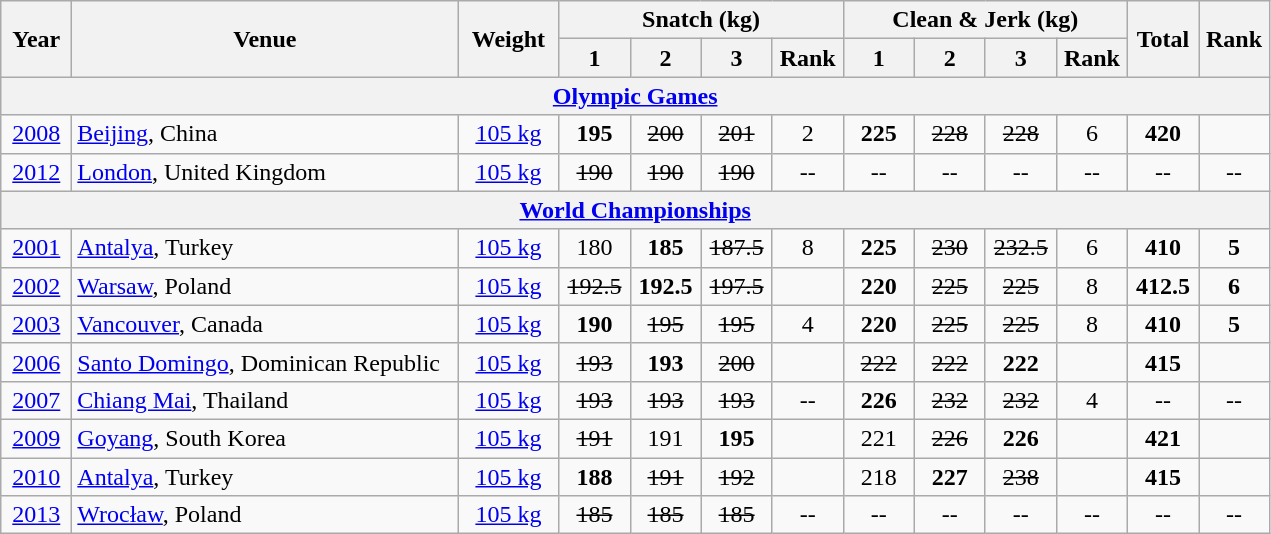<table class = "wikitable" style="text-align:center;">
<tr>
<th rowspan=2 width=40>Year</th>
<th rowspan=2 width=250>Venue</th>
<th rowspan=2 width=60>Weight</th>
<th colspan=4>Snatch (kg)</th>
<th colspan=4>Clean & Jerk (kg)</th>
<th rowspan=2 width=40>Total</th>
<th rowspan=2 width=40>Rank</th>
</tr>
<tr>
<th width=40>1</th>
<th width=40>2</th>
<th width=40>3</th>
<th width=40>Rank</th>
<th width=40>1</th>
<th width=40>2</th>
<th width=40>3</th>
<th width=40>Rank</th>
</tr>
<tr>
<th colspan=13><a href='#'>Olympic Games</a></th>
</tr>
<tr>
<td><a href='#'>2008</a></td>
<td align=left> <a href='#'>Beijing</a>, China</td>
<td><a href='#'>105 kg</a></td>
<td><strong>195</strong></td>
<td><s>200</s></td>
<td><s>201</s></td>
<td>2</td>
<td><strong>225</strong></td>
<td><s>228</s></td>
<td><s>228</s></td>
<td>6</td>
<td><strong>420</strong></td>
<td><strong></strong></td>
</tr>
<tr>
<td><a href='#'>2012</a></td>
<td align=left> <a href='#'>London</a>, United Kingdom</td>
<td><a href='#'>105 kg</a></td>
<td><s>190</s></td>
<td><s>190</s></td>
<td><s>190</s></td>
<td>--</td>
<td>--</td>
<td>--</td>
<td>--</td>
<td>--</td>
<td>--</td>
<td>--</td>
</tr>
<tr>
<th colspan=13><a href='#'>World Championships</a></th>
</tr>
<tr>
<td><a href='#'>2001</a></td>
<td align=left> <a href='#'>Antalya</a>, Turkey</td>
<td><a href='#'>105 kg</a></td>
<td>180</td>
<td><strong>185</strong></td>
<td><s>187.5</s></td>
<td>8</td>
<td><strong>225</strong></td>
<td><s>230</s></td>
<td><s>232.5</s></td>
<td>6</td>
<td><strong>410</strong></td>
<td><strong>5</strong></td>
</tr>
<tr>
<td><a href='#'>2002</a></td>
<td align=left> <a href='#'>Warsaw</a>, Poland</td>
<td><a href='#'>105 kg</a></td>
<td><s>192.5</s></td>
<td><strong>192.5</strong></td>
<td><s>197.5</s></td>
<td><strong></strong></td>
<td><strong>220</strong></td>
<td><s>225</s></td>
<td><s>225</s></td>
<td>8</td>
<td><strong>412.5</strong></td>
<td><strong>6</strong></td>
</tr>
<tr>
<td><a href='#'>2003</a></td>
<td align=left> <a href='#'>Vancouver</a>, Canada</td>
<td><a href='#'>105 kg</a></td>
<td><strong>190</strong></td>
<td><s>195</s></td>
<td><s>195</s></td>
<td>4</td>
<td><strong>220</strong></td>
<td><s>225</s></td>
<td><s>225</s></td>
<td>8</td>
<td><strong>410</strong></td>
<td><strong>5</strong></td>
</tr>
<tr>
<td><a href='#'>2006</a></td>
<td align=left> <a href='#'>Santo Domingo</a>, Dominican Republic</td>
<td><a href='#'>105 kg</a></td>
<td><s>193</s></td>
<td><strong>193</strong></td>
<td><s>200</s></td>
<td><strong></strong></td>
<td><s>222</s></td>
<td><s>222</s></td>
<td><strong>222</strong></td>
<td><strong></strong></td>
<td><strong>415</strong></td>
<td><strong></strong></td>
</tr>
<tr>
<td><a href='#'>2007</a></td>
<td align=left> <a href='#'>Chiang Mai</a>, Thailand</td>
<td><a href='#'>105 kg</a></td>
<td><s>193</s></td>
<td><s>193</s></td>
<td><s>193</s></td>
<td>--</td>
<td><strong>226</strong></td>
<td><s>232</s></td>
<td><s>232</s></td>
<td>4</td>
<td>--</td>
<td>--</td>
</tr>
<tr>
<td><a href='#'>2009</a></td>
<td align=left> <a href='#'>Goyang</a>, South Korea</td>
<td><a href='#'>105 kg</a></td>
<td><s>191</s></td>
<td>191</td>
<td><strong>195</strong></td>
<td><strong></strong></td>
<td>221</td>
<td><s>226</s></td>
<td><strong>226</strong></td>
<td><strong></strong></td>
<td><strong>421</strong></td>
<td><strong></strong></td>
</tr>
<tr>
<td><a href='#'>2010</a></td>
<td align=left> <a href='#'>Antalya</a>, Turkey</td>
<td><a href='#'>105 kg</a></td>
<td><strong>188</strong></td>
<td><s>191</s></td>
<td><s>192</s></td>
<td><strong></strong></td>
<td>218</td>
<td><strong>227</strong></td>
<td><s>238</s></td>
<td><strong></strong></td>
<td><strong>415</strong></td>
<td><strong></strong></td>
</tr>
<tr>
<td><a href='#'>2013</a></td>
<td align=left> <a href='#'>Wrocław</a>, Poland</td>
<td><a href='#'>105 kg</a></td>
<td><s>185</s></td>
<td><s>185</s></td>
<td><s>185</s></td>
<td>--</td>
<td>--</td>
<td>--</td>
<td>--</td>
<td>--</td>
<td>--</td>
<td>--<br></td>
</tr>
</table>
